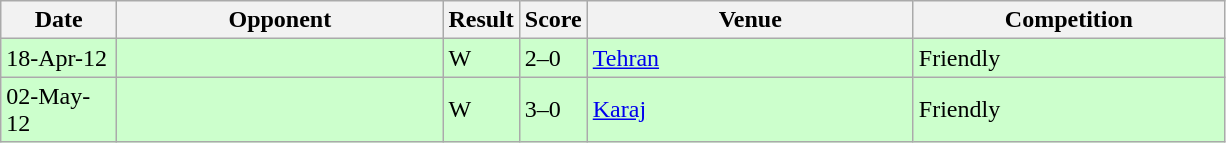<table class="wikitable">
<tr>
<th width=70>Date</th>
<th width=210>Opponent</th>
<th>Result</th>
<th>Score</th>
<th width=210>Venue</th>
<th width=200>Competition</th>
</tr>
<tr bgcolor=#CCFFCC>
<td>18-Apr-12</td>
<td></td>
<td>W</td>
<td>2–0</td>
<td><a href='#'>Tehran</a></td>
<td>Friendly</td>
</tr>
<tr bgcolor=#CCFFCC>
<td>02-May-12</td>
<td></td>
<td>W</td>
<td>3–0</td>
<td><a href='#'>Karaj</a></td>
<td>Friendly</td>
</tr>
</table>
